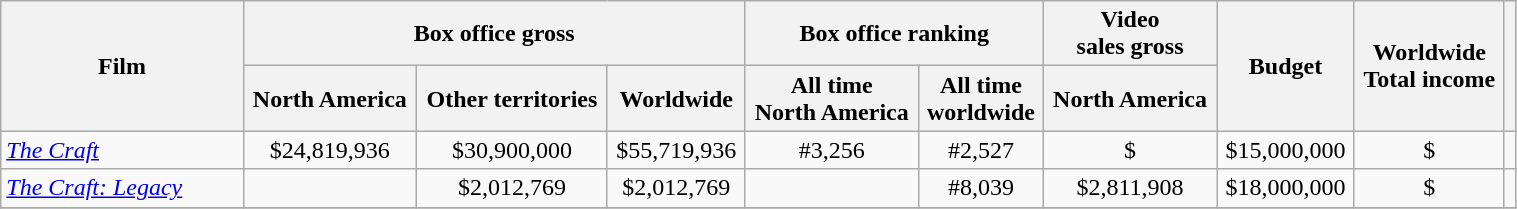<table class="wikitable sortable" width=80% border="1" style="text-align: center;">
<tr>
<th rowspan="2" style="width:16%;">Film</th>
<th colspan="3">Box office gross</th>
<th colspan="2">Box office ranking</th>
<th>Video <br>sales gross</th>
<th rowspan="2">Budget</th>
<th rowspan="2">Worldwide <br>Total income</th>
<th rowspan="2"></th>
</tr>
<tr>
<th>North America</th>
<th>Other territories</th>
<th>Worldwide</th>
<th>All time <br>North America</th>
<th>All time <br>worldwide</th>
<th>North America</th>
</tr>
<tr>
<td style="text-align: left;"><em><a href='#'>The Craft</a></em></td>
<td>$24,819,936</td>
<td>$30,900,000</td>
<td>$55,719,936</td>
<td>#3,256</td>
<td>#2,527</td>
<td>$</td>
<td>$15,000,000</td>
<td>$</td>
<td></td>
</tr>
<tr>
<td style="text-align: left;"><em><a href='#'>The Craft: Legacy</a></em></td>
<td></td>
<td>$2,012,769</td>
<td>$2,012,769</td>
<td></td>
<td>#8,039</td>
<td>$2,811,908</td>
<td>$18,000,000</td>
<td>$</td>
<td></td>
</tr>
<tr>
</tr>
</table>
